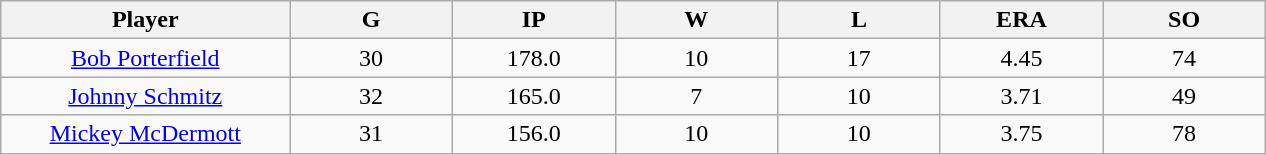<table class="wikitable sortable">
<tr>
<th bgcolor="#DDDDFF" width="16%">Player</th>
<th bgcolor="#DDDDFF" width="9%">G</th>
<th bgcolor="#DDDDFF" width="9%">IP</th>
<th bgcolor="#DDDDFF" width="9%">W</th>
<th bgcolor="#DDDDFF" width="9%">L</th>
<th bgcolor="#DDDDFF" width="9%">ERA</th>
<th bgcolor="#DDDDFF" width="9%">SO</th>
</tr>
<tr align="center">
<td><a href='#'>Bob Porterfield</a></td>
<td>30</td>
<td>178.0</td>
<td>10</td>
<td>17</td>
<td>4.45</td>
<td>74</td>
</tr>
<tr align=center>
<td><a href='#'>Johnny Schmitz</a></td>
<td>32</td>
<td>165.0</td>
<td>7</td>
<td>10</td>
<td>3.71</td>
<td>49</td>
</tr>
<tr align=center>
<td><a href='#'>Mickey McDermott</a></td>
<td>31</td>
<td>156.0</td>
<td>10</td>
<td>10</td>
<td>3.75</td>
<td>78</td>
</tr>
</table>
